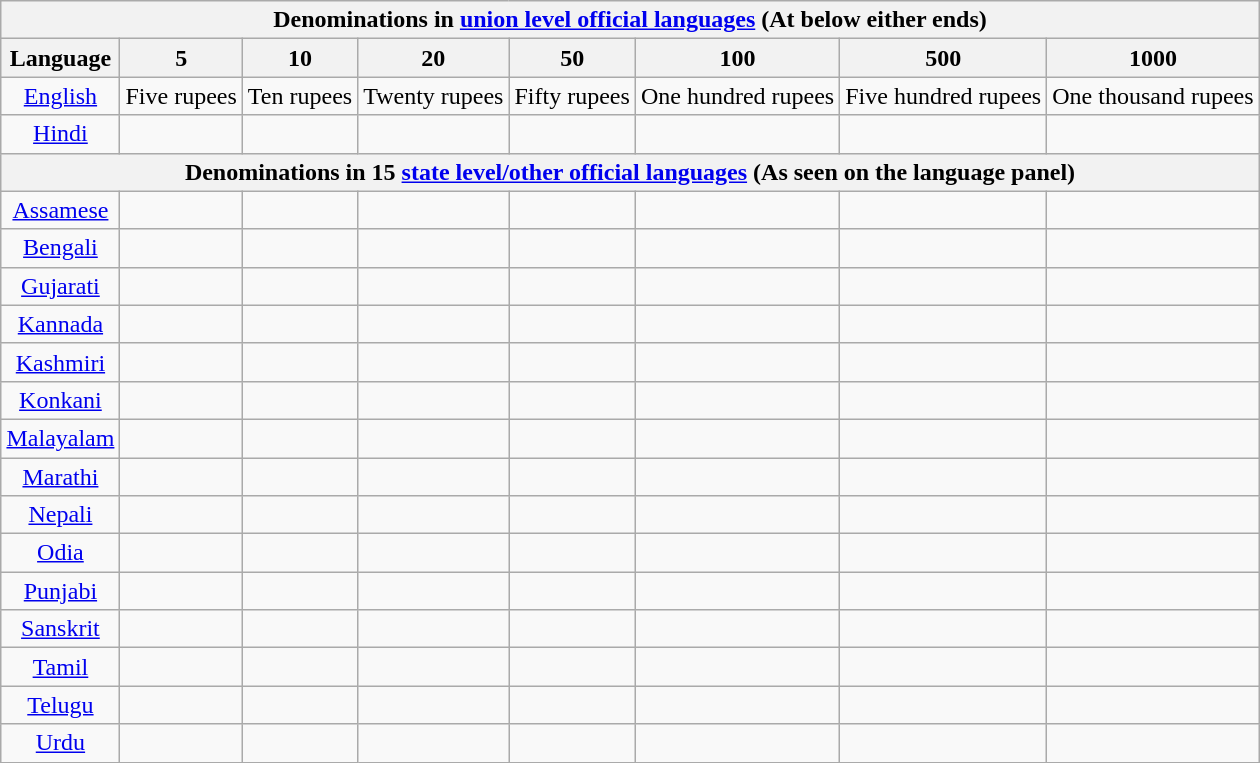<table class="wikitable" style="text-align:center; margin:1em auto 1em auto;">
<tr>
<th colspan="9">Denominations in <a href='#'>union level official languages</a> (At below either ends)</th>
</tr>
<tr>
<th>Language</th>
<th>5</th>
<th>10</th>
<th>20</th>
<th>50</th>
<th>100</th>
<th>500</th>
<th>1000</th>
</tr>
<tr>
<td><a href='#'>English</a></td>
<td>Five rupees</td>
<td>Ten rupees</td>
<td>Twenty rupees</td>
<td>Fifty rupees</td>
<td>One hundred rupees</td>
<td>Five hundred rupees</td>
<td>One thousand rupees</td>
</tr>
<tr>
<td><a href='#'>Hindi</a></td>
<td></td>
<td></td>
<td></td>
<td></td>
<td></td>
<td></td>
<td></td>
</tr>
<tr>
<th colspan="9">Denominations in 15 <a href='#'>state level/other official languages</a> (As seen on the language panel)</th>
</tr>
<tr>
<td><a href='#'>Assamese</a></td>
<td></td>
<td></td>
<td></td>
<td></td>
<td></td>
<td></td>
<td></td>
</tr>
<tr>
<td><a href='#'>Bengali</a></td>
<td></td>
<td></td>
<td></td>
<td></td>
<td></td>
<td></td>
<td></td>
</tr>
<tr>
<td><a href='#'>Gujarati</a></td>
<td></td>
<td></td>
<td></td>
<td></td>
<td></td>
<td></td>
<td></td>
</tr>
<tr>
<td><a href='#'>Kannada</a></td>
<td></td>
<td></td>
<td></td>
<td></td>
<td></td>
<td></td>
<td></td>
</tr>
<tr>
<td><a href='#'>Kashmiri</a></td>
<td></td>
<td></td>
<td></td>
<td></td>
<td></td>
<td></td>
<td></td>
</tr>
<tr>
<td><a href='#'>Konkani</a></td>
<td></td>
<td></td>
<td></td>
<td></td>
<td></td>
<td></td>
<td></td>
</tr>
<tr>
<td><a href='#'>Malayalam</a></td>
<td></td>
<td></td>
<td></td>
<td></td>
<td></td>
<td></td>
<td></td>
</tr>
<tr>
<td><a href='#'>Marathi</a></td>
<td></td>
<td></td>
<td></td>
<td></td>
<td></td>
<td></td>
<td></td>
</tr>
<tr>
<td><a href='#'>Nepali</a></td>
<td></td>
<td></td>
<td></td>
<td></td>
<td></td>
<td></td>
<td></td>
</tr>
<tr>
<td><a href='#'>Odia</a></td>
<td></td>
<td></td>
<td></td>
<td></td>
<td></td>
<td></td>
<td></td>
</tr>
<tr>
<td><a href='#'>Punjabi</a></td>
<td></td>
<td></td>
<td></td>
<td></td>
<td></td>
<td></td>
<td></td>
</tr>
<tr>
<td><a href='#'>Sanskrit</a></td>
<td></td>
<td></td>
<td></td>
<td></td>
<td></td>
<td></td>
<td></td>
</tr>
<tr>
<td><a href='#'>Tamil</a></td>
<td></td>
<td></td>
<td></td>
<td></td>
<td></td>
<td></td>
<td></td>
</tr>
<tr>
<td><a href='#'>Telugu</a></td>
<td></td>
<td></td>
<td></td>
<td></td>
<td></td>
<td></td>
<td></td>
</tr>
<tr>
<td><a href='#'>Urdu</a></td>
<td></td>
<td></td>
<td></td>
<td></td>
<td></td>
<td></td>
<td></td>
</tr>
</table>
